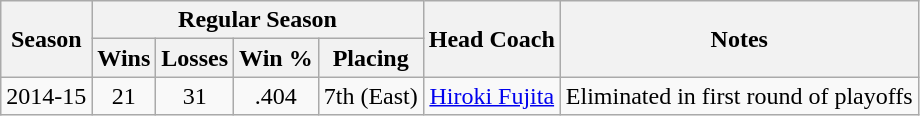<table class=wikitable style="text-align:center;">
<tr>
<th rowspan=2>Season</th>
<th colspan=4>Regular Season</th>
<th rowspan=2>Head Coach</th>
<th rowspan=2>Notes</th>
</tr>
<tr>
<th>Wins</th>
<th>Losses</th>
<th>Win %</th>
<th>Placing</th>
</tr>
<tr>
<td>2014-15</td>
<td>21</td>
<td>31</td>
<td>.404</td>
<td>7th (East)</td>
<td><a href='#'>Hiroki Fujita</a></td>
<td>Eliminated in first round of playoffs</td>
</tr>
</table>
